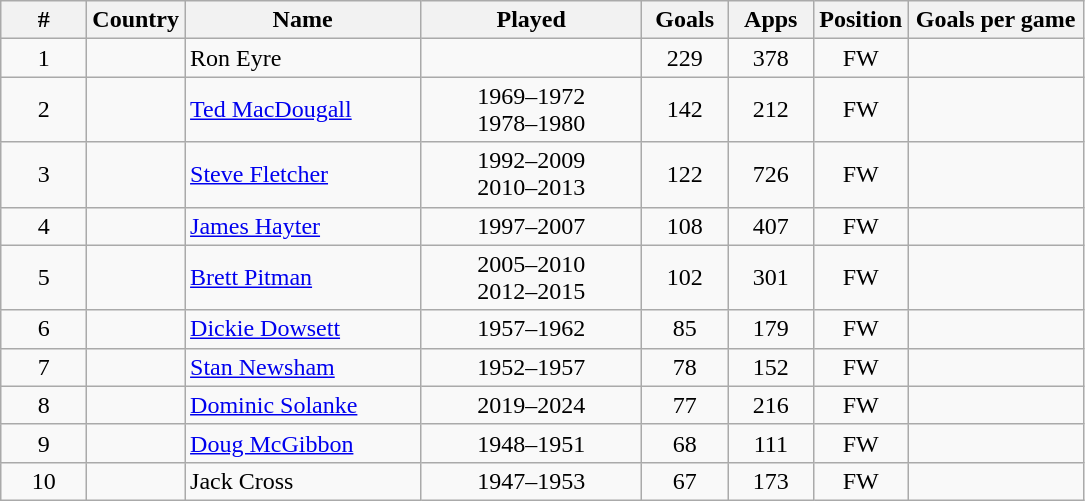<table class="wikitable sortable" style="text-align:center;">
<tr>
<th width=50px>#</th>
<th style="width:50px;">Country</th>
<th style="width:150px;">Name</th>
<th style="width:140px;">Played</th>
<th width=50px>Goals</th>
<th width=50px>Apps</th>
<th width=50px>Position</th>
<th style="width:110px;">Goals per game</th>
</tr>
<tr>
<td>1</td>
<td></td>
<td style="text-align:left;">Ron Eyre</td>
<td></td>
<td>229</td>
<td>378</td>
<td>FW</td>
<td></td>
</tr>
<tr>
<td>2</td>
<td></td>
<td style="text-align:left;"><a href='#'>Ted MacDougall</a></td>
<td>1969–1972<br>1978–1980</td>
<td>142</td>
<td>212</td>
<td>FW</td>
<td></td>
</tr>
<tr>
<td>3</td>
<td></td>
<td style="text-align:left;"><a href='#'>Steve Fletcher</a></td>
<td>1992–2009<br>2010–2013</td>
<td>122</td>
<td>726</td>
<td>FW</td>
<td></td>
</tr>
<tr>
<td>4</td>
<td></td>
<td style="text-align:left;"><a href='#'>James Hayter</a></td>
<td>1997–2007</td>
<td>108</td>
<td>407</td>
<td>FW</td>
<td></td>
</tr>
<tr>
<td>5</td>
<td></td>
<td align="left"><a href='#'>Brett Pitman</a></td>
<td>2005–2010<br>2012–2015</td>
<td>102</td>
<td>301</td>
<td>FW</td>
<td></td>
</tr>
<tr>
<td>6</td>
<td></td>
<td align="left"><a href='#'>Dickie Dowsett</a></td>
<td>1957–1962</td>
<td>85</td>
<td>179</td>
<td>FW</td>
<td></td>
</tr>
<tr>
<td>7</td>
<td></td>
<td align="left"><a href='#'>Stan Newsham</a></td>
<td>1952–1957</td>
<td>78</td>
<td>152</td>
<td>FW</td>
<td></td>
</tr>
<tr>
<td>8</td>
<td></td>
<td align="left"><a href='#'>Dominic Solanke</a></td>
<td>2019–2024</td>
<td>77</td>
<td>216</td>
<td>FW</td>
<td></td>
</tr>
<tr>
<td>9</td>
<td></td>
<td align="left"><a href='#'>Doug McGibbon</a></td>
<td>1948–1951</td>
<td>68</td>
<td>111</td>
<td>FW</td>
<td></td>
</tr>
<tr>
<td>10</td>
<td></td>
<td align="left">Jack Cross</td>
<td>1947–1953</td>
<td>67</td>
<td>173</td>
<td>FW</td>
<td></td>
</tr>
</table>
